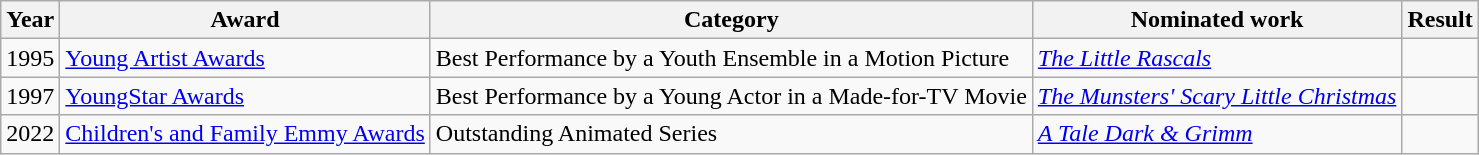<table class="wikitable">
<tr>
<th>Year</th>
<th>Award</th>
<th>Category</th>
<th>Nominated work</th>
<th>Result</th>
</tr>
<tr>
<td>1995</td>
<td><a href='#'>Young Artist Awards</a></td>
<td>Best Performance by a Youth Ensemble in a Motion Picture </td>
<td><em><a href='#'>The Little Rascals</a></em></td>
<td></td>
</tr>
<tr>
<td>1997</td>
<td><a href='#'>YoungStar Awards</a></td>
<td>Best Performance by a Young Actor in a Made-for-TV Movie</td>
<td><em><a href='#'>The Munsters' Scary Little Christmas</a></em></td>
<td></td>
</tr>
<tr>
<td>2022</td>
<td><a href='#'>Children's and Family Emmy Awards</a></td>
<td>Outstanding Animated Series</td>
<td><em><a href='#'>A Tale Dark & Grimm</a></em></td>
<td></td>
</tr>
</table>
